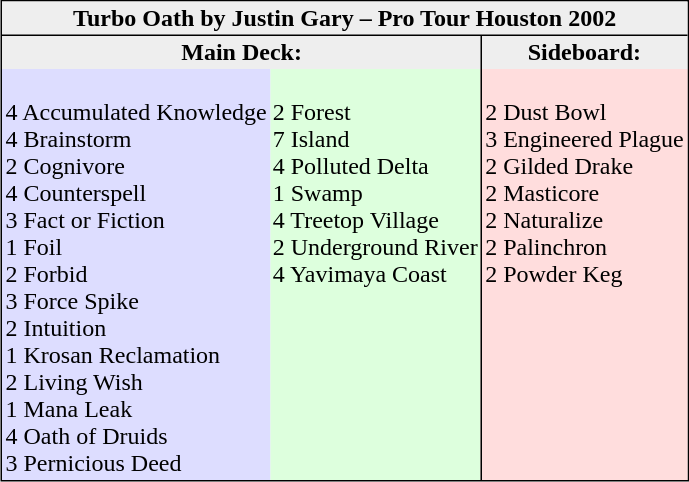<table border="0" cellspacing="0" cellpadding="2" style="border: 1px solid black; margin-left: 1ex;">
<tr>
<th colspan="3" style="background-color: #eee; border-bottom: 1px solid black;">Turbo Oath by Justin Gary – Pro Tour Houston 2002</th>
</tr>
<tr style="background-color: #eee;">
<th colspan="2">Main Deck:</th>
<th style="border-left: 1px solid black;">Sideboard:</th>
</tr>
<tr valign="top">
<td style="background-color: #ddf;"><br>4 Accumulated Knowledge<br>
4 Brainstorm<br>
2 Cognivore<br>
4 Counterspell<br>
3 Fact or Fiction<br>
1 Foil<br>
2 Forbid<br>
3 Force Spike<br>
2 Intuition<br>
1 Krosan Reclamation<br>
2 Living Wish<br>
1 Mana Leak<br>
4 Oath of Druids<br>
3 Pernicious Deed</td>
<td style="background-color: #dfd;"><br>2 Forest<br>
7 Island<br>
4 Polluted Delta<br>
1 Swamp<br>
4 Treetop Village<br>
2 Underground River<br>
4 Yavimaya Coast</td>
<td style="background-color: #fdd; border-left: 1px solid black;"><br>2 Dust Bowl<br>
3 Engineered Plague<br>
2 Gilded Drake<br>
2 Masticore<br>
2 Naturalize<br>
2 Palinchron<br>
2 Powder Keg</td>
</tr>
</table>
